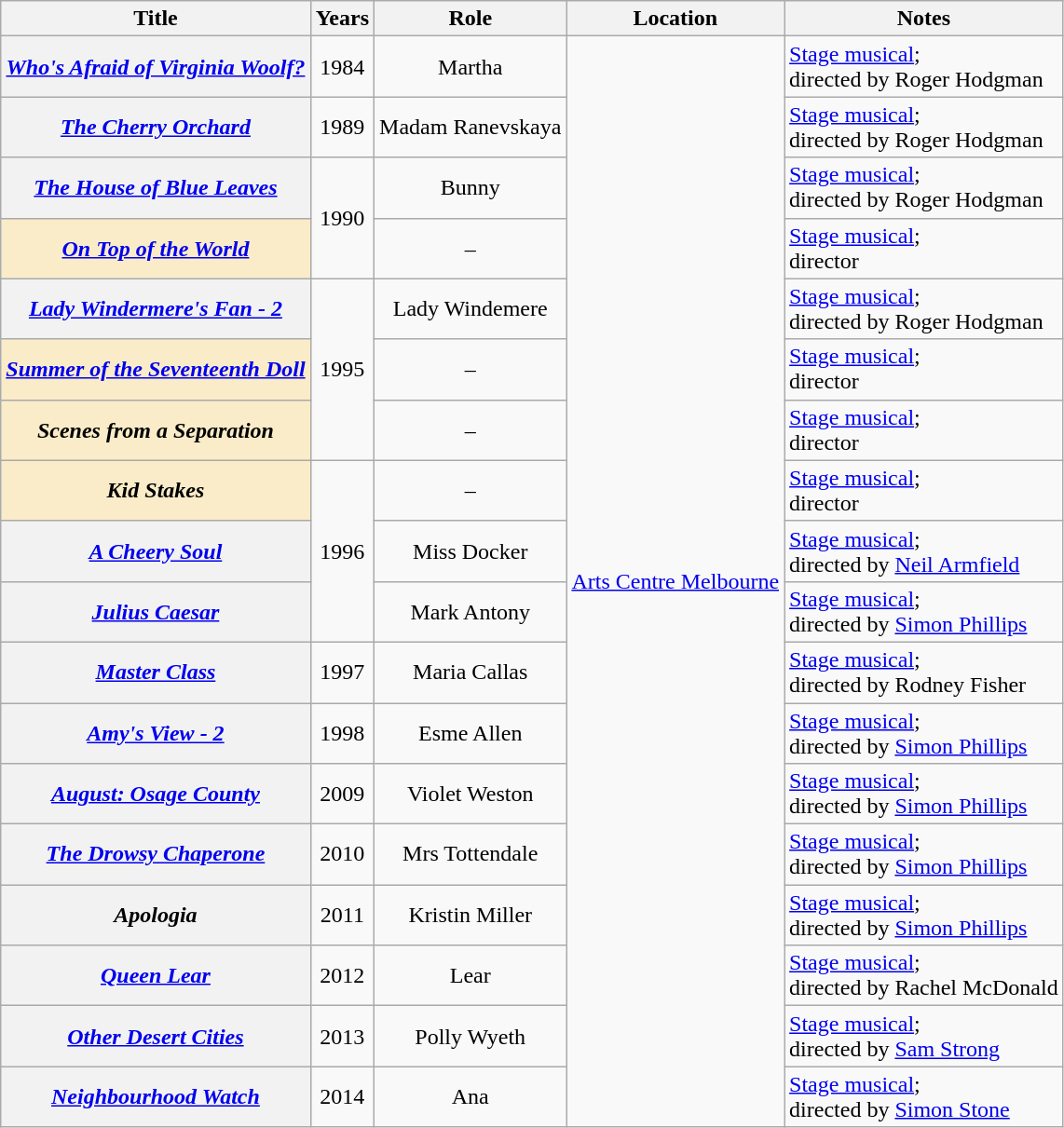<table class="wikitable plainrowheaders sortable">
<tr>
<th scope="col">Title</th>
<th scope="col">Years</th>
<th scope="col">Role</th>
<th scope="col">Location</th>
<th scope="col">Notes</th>
</tr>
<tr>
<th scope="row"><em><a href='#'>Who's Afraid of Virginia Woolf?</a></em></th>
<td style="text-align:center;">1984</td>
<td style="text-align:center;">Martha</td>
<td rowspan="18"><a href='#'>Arts Centre Melbourne</a></td>
<td><a href='#'>Stage musical</a>;<br>directed by Roger Hodgman</td>
</tr>
<tr>
<th scope="row"><em><a href='#'>The Cherry Orchard</a></em></th>
<td style="text-align:center;">1989</td>
<td style="text-align:center;">Madam Ranevskaya</td>
<td><a href='#'>Stage musical</a>;<br>directed by Roger Hodgman</td>
</tr>
<tr>
<th scope="row"><em><a href='#'>The House of Blue Leaves</a></em></th>
<td style="text-align:center;" rowspan="2">1990</td>
<td style="text-align:center;">Bunny</td>
<td><a href='#'>Stage musical</a>;<br>directed by Roger Hodgman</td>
</tr>
<tr>
<th style="background-color:#faecc8;"  scope="row"><a href='#'><em>On Top of the World</em></a></th>
<td style="text-align:center;">–</td>
<td><a href='#'>Stage musical</a>;<br>director</td>
</tr>
<tr>
<th scope="row"><a href='#'><em>Lady Windermere's Fan - 2</em></a></th>
<td style="text-align:center;" rowspan="3">1995</td>
<td style="text-align:center;">Lady Windemere</td>
<td><a href='#'>Stage musical</a>;<br>directed by Roger Hodgman</td>
</tr>
<tr>
<th style="background-color:#faecc8;"  scope="row"><a href='#'><em>Summer of the Seventeenth Doll</em></a></th>
<td style="text-align:center;">–</td>
<td><a href='#'>Stage musical</a>;<br>director</td>
</tr>
<tr>
<th style="background-color:#faecc8;"  scope="row"><em>Scenes from a Separation</em></th>
<td style="text-align:center;">–</td>
<td><a href='#'>Stage musical</a>;<br>director</td>
</tr>
<tr>
<th style="background-color:#faecc8;"  scope="row"><em>Kid Stakes</em></th>
<td style="text-align:center;" rowspan="3">1996</td>
<td style="text-align:center;">–</td>
<td><a href='#'>Stage musical</a>;<br>director</td>
</tr>
<tr>
<th scope="row"><em><a href='#'>A Cheery Soul</a></em></th>
<td style="text-align:center;">Miss Docker</td>
<td><a href='#'>Stage musical</a>;<br>directed by <a href='#'>Neil Armfield</a></td>
</tr>
<tr>
<th scope="row"><a href='#'><em>Julius Caesar</em></a></th>
<td style="text-align:center;">Mark Antony</td>
<td><a href='#'>Stage musical</a>;<br>directed by <a href='#'>Simon Phillips</a></td>
</tr>
<tr>
<th scope="row"><em><a href='#'>Master Class</a></em></th>
<td style="text-align:center;">1997</td>
<td style="text-align:center;">Maria Callas</td>
<td><a href='#'>Stage musical</a>;<br>directed by Rodney Fisher</td>
</tr>
<tr>
<th scope="row"><a href='#'><em>Amy's View - 2</em></a></th>
<td style="text-align:center;">1998</td>
<td style="text-align:center;">Esme Allen</td>
<td><a href='#'>Stage musical</a>;<br>directed by <a href='#'>Simon Phillips</a></td>
</tr>
<tr>
<th scope="row"><em><a href='#'>August: Osage County</a></em></th>
<td style="text-align:center;">2009</td>
<td style="text-align:center;">Violet Weston</td>
<td><a href='#'>Stage musical</a>;<br>directed by <a href='#'>Simon Phillips</a></td>
</tr>
<tr>
<th scope="row"><em><a href='#'>The Drowsy Chaperone</a></em></th>
<td style="text-align:center;">2010</td>
<td style="text-align:center;">Mrs Tottendale</td>
<td><a href='#'>Stage musical</a>;<br>directed by <a href='#'>Simon Phillips</a></td>
</tr>
<tr>
<th scope="row"><em>Apologia</em></th>
<td style="text-align:center;">2011</td>
<td style="text-align:center;">Kristin Miller</td>
<td><a href='#'>Stage musical</a>;<br>directed by <a href='#'>Simon Phillips</a></td>
</tr>
<tr>
<th scope="row"><em><a href='#'>Queen Lear</a></em></th>
<td style="text-align:center;">2012</td>
<td style="text-align:center;">Lear</td>
<td><a href='#'>Stage musical</a>;<br>directed by Rachel McDonald</td>
</tr>
<tr>
<th scope="row"><em><a href='#'>Other Desert Cities</a></em></th>
<td style="text-align:center;">2013</td>
<td style="text-align:center;">Polly Wyeth</td>
<td><a href='#'>Stage musical</a>;<br>directed by <a href='#'>Sam Strong</a></td>
</tr>
<tr>
<th scope="row"><a href='#'><em>Neighbourhood Watch</em></a></th>
<td style="text-align:center;">2014</td>
<td style="text-align:center;">Ana</td>
<td><a href='#'>Stage musical</a>;<br>directed by <a href='#'>Simon Stone</a></td>
</tr>
</table>
